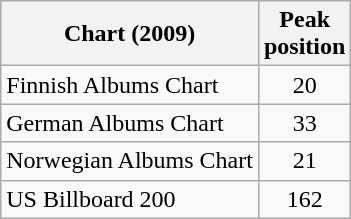<table class="wikitable">
<tr>
<th>Chart (2009)</th>
<th>Peak<br>position</th>
</tr>
<tr>
<td>Finnish Albums Chart</td>
<td style="text-align:center;">20</td>
</tr>
<tr>
<td>German Albums Chart</td>
<td style="text-align:center;">33</td>
</tr>
<tr>
<td>Norwegian Albums Chart</td>
<td style="text-align:center;">21</td>
</tr>
<tr>
<td>US Billboard 200</td>
<td style="text-align:center;">162</td>
</tr>
</table>
